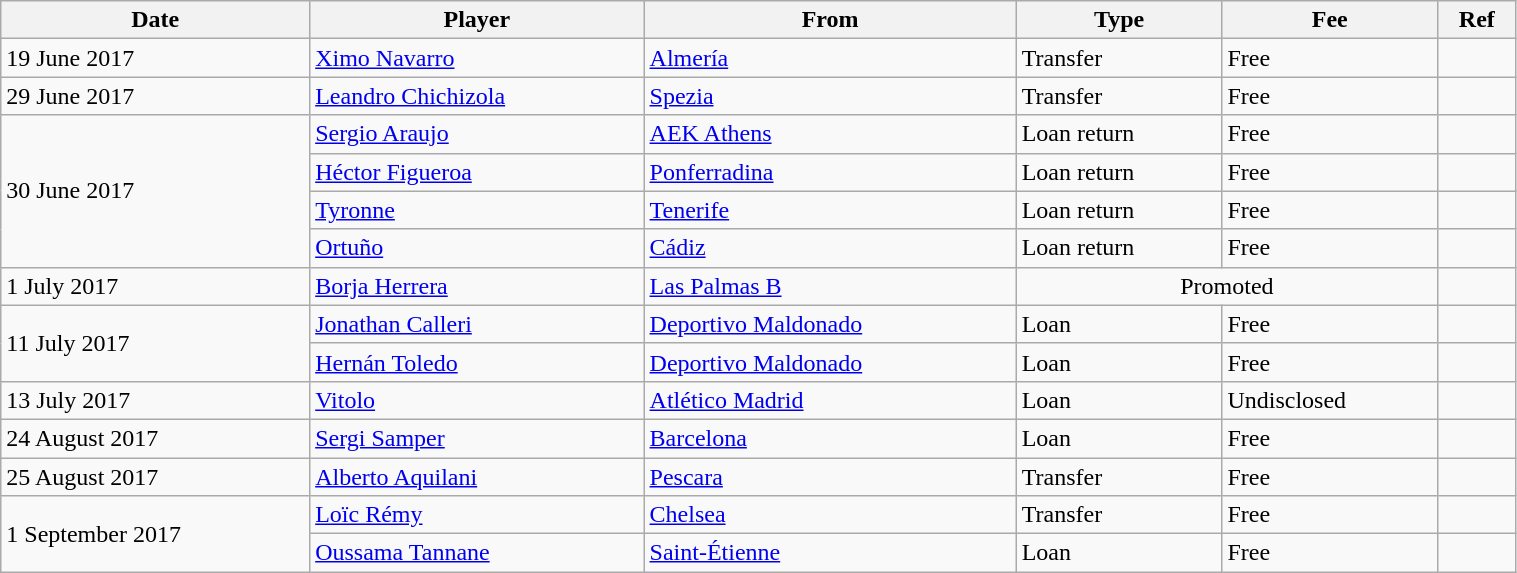<table class="wikitable" style="width:80%;">
<tr>
<th>Date</th>
<th>Player</th>
<th>From</th>
<th>Type</th>
<th>Fee</th>
<th>Ref</th>
</tr>
<tr>
<td>19 June 2017</td>
<td> <a href='#'>Ximo Navarro</a></td>
<td> <a href='#'>Almería</a></td>
<td>Transfer</td>
<td>Free</td>
<td></td>
</tr>
<tr>
<td>29 June 2017</td>
<td> <a href='#'>Leandro Chichizola</a></td>
<td> <a href='#'>Spezia</a></td>
<td>Transfer</td>
<td>Free</td>
<td></td>
</tr>
<tr>
<td rowspan="4">30 June 2017</td>
<td> <a href='#'>Sergio Araujo</a></td>
<td> <a href='#'>AEK Athens</a></td>
<td>Loan return</td>
<td>Free</td>
<td></td>
</tr>
<tr>
<td> <a href='#'>Héctor Figueroa</a></td>
<td> <a href='#'>Ponferradina</a></td>
<td>Loan return</td>
<td>Free</td>
<td></td>
</tr>
<tr>
<td> <a href='#'>Tyronne</a></td>
<td> <a href='#'>Tenerife</a></td>
<td>Loan return</td>
<td>Free</td>
<td></td>
</tr>
<tr>
<td> <a href='#'>Ortuño</a></td>
<td><a href='#'>Cádiz</a></td>
<td>Loan return</td>
<td>Free</td>
<td></td>
</tr>
<tr>
<td>1 July 2017</td>
<td> <a href='#'>Borja Herrera</a></td>
<td> <a href='#'>Las Palmas B</a></td>
<td colspan="2" style="text-align:center;">Promoted</td>
<td></td>
</tr>
<tr>
<td rowspan="2">11 July 2017</td>
<td> <a href='#'>Jonathan Calleri</a></td>
<td> <a href='#'>Deportivo Maldonado</a></td>
<td>Loan</td>
<td>Free</td>
<td></td>
</tr>
<tr>
<td> <a href='#'>Hernán Toledo</a></td>
<td> <a href='#'>Deportivo Maldonado</a></td>
<td>Loan</td>
<td>Free</td>
<td></td>
</tr>
<tr>
<td>13 July 2017</td>
<td> <a href='#'>Vitolo</a></td>
<td> <a href='#'>Atlético Madrid</a></td>
<td>Loan</td>
<td>Undisclosed</td>
<td></td>
</tr>
<tr>
<td>24 August 2017</td>
<td> <a href='#'>Sergi Samper</a></td>
<td> <a href='#'>Barcelona</a></td>
<td>Loan</td>
<td>Free</td>
<td></td>
</tr>
<tr>
<td>25 August 2017</td>
<td> <a href='#'>Alberto Aquilani</a></td>
<td> <a href='#'>Pescara</a></td>
<td>Transfer</td>
<td>Free</td>
<td></td>
</tr>
<tr>
<td rowspan="2">1 September 2017</td>
<td> <a href='#'>Loïc Rémy</a></td>
<td> <a href='#'>Chelsea</a></td>
<td>Transfer</td>
<td>Free</td>
<td></td>
</tr>
<tr>
<td> <a href='#'>Oussama Tannane</a></td>
<td> <a href='#'>Saint-Étienne</a></td>
<td>Loan</td>
<td>Free</td>
<td></td>
</tr>
</table>
